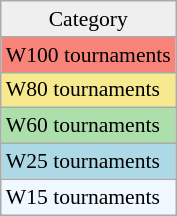<table class=wikitable style=font-size:90%;>
<tr align=center>
<td style="background:#efefef;">Category</td>
</tr>
<tr style="background:#f88379;">
<td>W100 tournaments</td>
</tr>
<tr style="background:#f7e98e;">
<td>W80 tournaments</td>
</tr>
<tr style="background:#addfad;">
<td>W60 tournaments</td>
</tr>
<tr style="background:lightblue;">
<td>W25 tournaments</td>
</tr>
<tr style="background:#f0f8ff;">
<td>W15 tournaments</td>
</tr>
</table>
